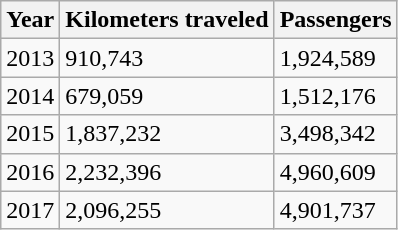<table class="wikitable">
<tr>
<th>Year</th>
<th>Kilometers traveled</th>
<th>Passengers</th>
</tr>
<tr>
<td>2013</td>
<td>910,743</td>
<td>1,924,589</td>
</tr>
<tr>
<td>2014</td>
<td>679,059</td>
<td>1,512,176</td>
</tr>
<tr>
<td>2015</td>
<td>1,837,232</td>
<td>3,498,342</td>
</tr>
<tr>
<td>2016</td>
<td>2,232,396</td>
<td>4,960,609</td>
</tr>
<tr>
<td>2017</td>
<td>2,096,255</td>
<td>4,901,737</td>
</tr>
</table>
